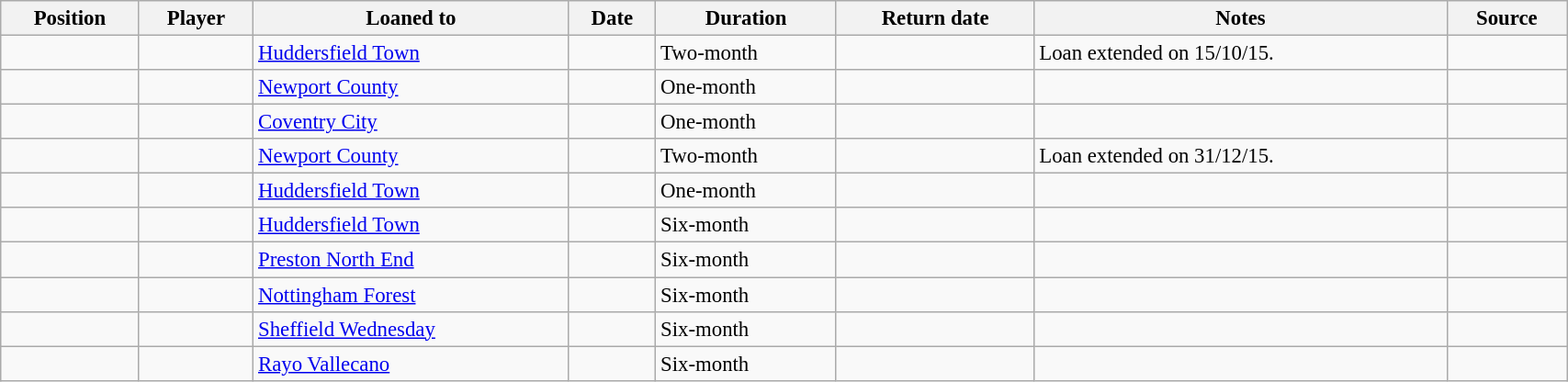<table class="wikitable sortable" style="width:90%; text-align:center; font-size:95%; text-align:left;">
<tr>
<th>Position</th>
<th>Player</th>
<th>Loaned to</th>
<th>Date</th>
<th>Duration</th>
<th>Return date</th>
<th>Notes</th>
<th>Source</th>
</tr>
<tr>
<td></td>
<td></td>
<td> <a href='#'>Huddersfield Town</a></td>
<td></td>
<td>Two-month</td>
<td></td>
<td>Loan extended on 15/10/15.</td>
<td></td>
</tr>
<tr>
<td></td>
<td></td>
<td> <a href='#'>Newport County</a></td>
<td></td>
<td>One-month</td>
<td></td>
<td></td>
<td></td>
</tr>
<tr>
<td></td>
<td></td>
<td> <a href='#'>Coventry City</a></td>
<td></td>
<td>One-month</td>
<td></td>
<td></td>
<td></td>
</tr>
<tr>
<td></td>
<td></td>
<td> <a href='#'>Newport County</a></td>
<td></td>
<td>Two-month</td>
<td></td>
<td>Loan extended on 31/12/15.</td>
<td></td>
</tr>
<tr>
<td></td>
<td></td>
<td> <a href='#'>Huddersfield Town</a></td>
<td></td>
<td>One-month</td>
<td></td>
<td></td>
<td></td>
</tr>
<tr>
<td></td>
<td></td>
<td> <a href='#'>Huddersfield Town</a></td>
<td></td>
<td>Six-month</td>
<td></td>
<td></td>
<td></td>
</tr>
<tr>
<td></td>
<td></td>
<td> <a href='#'>Preston North End</a></td>
<td></td>
<td>Six-month</td>
<td></td>
<td></td>
<td></td>
</tr>
<tr>
<td></td>
<td></td>
<td> <a href='#'>Nottingham Forest</a></td>
<td></td>
<td>Six-month</td>
<td></td>
<td></td>
<td></td>
</tr>
<tr>
<td></td>
<td></td>
<td> <a href='#'>Sheffield Wednesday</a></td>
<td></td>
<td>Six-month</td>
<td></td>
<td></td>
<td></td>
</tr>
<tr>
<td></td>
<td></td>
<td> <a href='#'>Rayo Vallecano</a></td>
<td></td>
<td>Six-month</td>
<td></td>
<td></td>
<td></td>
</tr>
</table>
